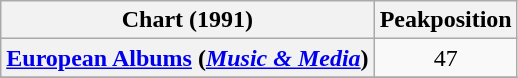<table class="wikitable plainrowheaders" style="text-align:center">
<tr>
<th scope="col">Chart (1991)</th>
<th scope="col">Peakposition</th>
</tr>
<tr>
<th scope="row"><a href='#'>European Albums</a> (<em><a href='#'>Music & Media</a></em>)</th>
<td>47</td>
</tr>
<tr>
</tr>
</table>
